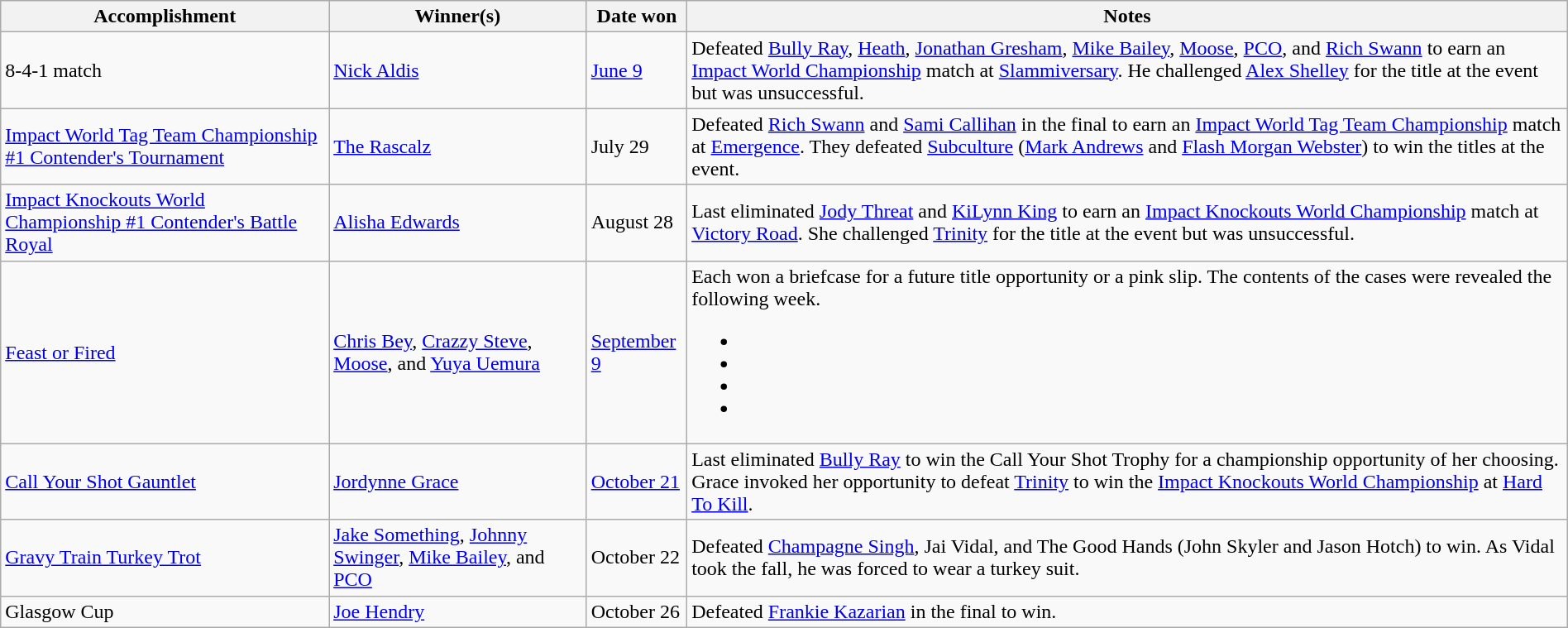<table class="wikitable" style="width:100%;">
<tr>
<th>Accomplishment</th>
<th>Winner(s)</th>
<th>Date won</th>
<th>Notes</th>
</tr>
<tr>
<td>8-4-1 match<br></td>
<td><a href='#'>Nick Aldis</a></td>
<td><a href='#'>June 9</a></td>
<td>Defeated <a href='#'>Bully Ray</a>, <a href='#'>Heath</a>, <a href='#'>Jonathan Gresham</a>, <a href='#'>Mike Bailey</a>, <a href='#'>Moose</a>, <a href='#'>PCO</a>, and <a href='#'>Rich Swann</a> to earn an <a href='#'>Impact World Championship</a> match at <a href='#'>Slammiversary</a>. He challenged <a href='#'>Alex Shelley</a> for the title at the event but was unsuccessful.</td>
</tr>
<tr>
<td><a href='#'>Impact World Tag Team Championship #1 Contender's Tournament</a></td>
<td><a href='#'>The Rascalz</a><br></td>
<td>July 29<br></td>
<td>Defeated <a href='#'>Rich Swann</a> and <a href='#'>Sami Callihan</a> in the final to earn an <a href='#'>Impact World Tag Team Championship</a> match at <a href='#'>Emergence</a>. They defeated <a href='#'>Subculture</a> (<a href='#'>Mark Andrews</a> and <a href='#'>Flash Morgan Webster</a>) to win the titles at the event.</td>
</tr>
<tr>
<td><a href='#'>Impact Knockouts World Championship #1 Contender's Battle Royal</a></td>
<td><a href='#'>Alisha Edwards</a></td>
<td>August 28<br></td>
<td>Last eliminated <a href='#'>Jody Threat</a> and <a href='#'>KiLynn King</a> to earn an <a href='#'>Impact Knockouts World Championship</a> match at <a href='#'>Victory Road</a>. She challenged <a href='#'>Trinity</a> for the title at the event but was unsuccessful.</td>
</tr>
<tr>
<td><a href='#'>Feast or Fired</a></td>
<td><a href='#'>Chris Bey</a>, <a href='#'>Crazzy Steve</a>, <a href='#'>Moose</a>, and <a href='#'>Yuya Uemura</a></td>
<td><a href='#'>September 9</a><br></td>
<td>Each won a briefcase for a future title opportunity or a pink slip. The contents of the cases were revealed the following week.<br><ul><li></li><li></li><li></li><li></li></ul></td>
</tr>
<tr>
<td><a href='#'>Call Your Shot Gauntlet</a></td>
<td><a href='#'>Jordynne Grace</a></td>
<td><a href='#'>October 21</a></td>
<td>Last eliminated <a href='#'>Bully Ray</a> to win the Call Your Shot Trophy for a championship opportunity of her choosing. Grace invoked her opportunity to defeat <a href='#'>Trinity</a> to win the <a href='#'>Impact Knockouts World Championship</a> at <a href='#'>Hard To Kill</a>.</td>
</tr>
<tr>
<td><a href='#'>Gravy Train Turkey Trot</a></td>
<td><a href='#'>Jake Something</a>, <a href='#'>Johnny Swinger</a>, <a href='#'>Mike Bailey</a>, and <a href='#'>PCO</a></td>
<td>October 22<br></td>
<td>Defeated <a href='#'>Champagne Singh</a>, Jai Vidal, and The Good Hands (John Skyler and Jason Hotch) to win. As Vidal took the fall, he was forced to wear a turkey suit.</td>
</tr>
<tr>
<td>Glasgow Cup</td>
<td><a href='#'>Joe Hendry</a></td>
<td>October 26<br></td>
<td>Defeated <a href='#'>Frankie Kazarian</a> in the final to win.</td>
</tr>
</table>
